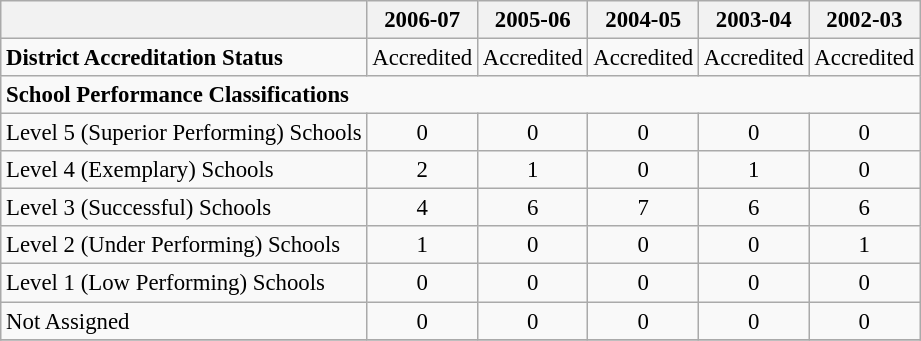<table class="wikitable" style="font-size: 95%;">
<tr>
<th></th>
<th>2006-07</th>
<th>2005-06</th>
<th>2004-05</th>
<th>2003-04</th>
<th>2002-03</th>
</tr>
<tr>
<td align="left"><strong>District Accreditation Status</strong></td>
<td align="center">Accredited</td>
<td align="center">Accredited</td>
<td align="center">Accredited</td>
<td align="center">Accredited</td>
<td align="center">Accredited</td>
</tr>
<tr>
<td align="left" colspan="6"><strong>School Performance Classifications</strong></td>
</tr>
<tr>
<td align="left">Level 5 (Superior Performing) Schools</td>
<td align="center">0</td>
<td align="center">0</td>
<td align="center">0</td>
<td align="center">0</td>
<td align="center">0</td>
</tr>
<tr>
<td align="left">Level 4 (Exemplary) Schools</td>
<td align="center">2</td>
<td align="center">1</td>
<td align="center">0</td>
<td align="center">1</td>
<td align="center">0</td>
</tr>
<tr>
<td align="left">Level 3 (Successful) Schools</td>
<td align="center">4</td>
<td align="center">6</td>
<td align="center">7</td>
<td align="center">6</td>
<td align="center">6</td>
</tr>
<tr>
<td align="left">Level 2 (Under Performing) Schools</td>
<td align="center">1</td>
<td align="center">0</td>
<td align="center">0</td>
<td align="center">0</td>
<td align="center">1</td>
</tr>
<tr>
<td align="left">Level 1 (Low Performing) Schools</td>
<td align="center">0</td>
<td align="center">0</td>
<td align="center">0</td>
<td align="center">0</td>
<td align="center">0</td>
</tr>
<tr>
<td align="left">Not Assigned</td>
<td align="center">0</td>
<td align="center">0</td>
<td align="center">0</td>
<td align="center">0</td>
<td align="center">0</td>
</tr>
<tr>
</tr>
</table>
